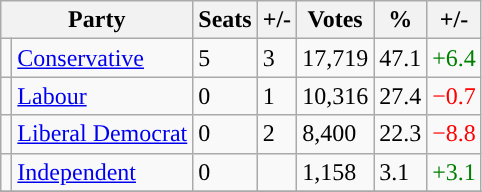<table class="wikitable">
<tr>
<th colspan="2">Party</th>
<th>Seats</th>
<th>+/-</th>
<th>Votes</th>
<th>%</th>
<th>+/-</th>
</tr>
<tr>
<td style="background-color: "></td>
<td><a href='#'>Conservative</a></td>
<td>5</td>
<td> 3</td>
<td>17,719</td>
<td>47.1</td>
<td style="color:green">+6.4</td>
</tr>
<tr>
<td style="background-color: "></td>
<td><a href='#'>Labour</a></td>
<td>0</td>
<td> 1</td>
<td>10,316</td>
<td>27.4</td>
<td style="color:red">−0.7</td>
</tr>
<tr>
<td style="background-color: "></td>
<td><a href='#'>Liberal Democrat</a></td>
<td>0</td>
<td> 2</td>
<td>8,400</td>
<td>22.3</td>
<td style="color:red">−8.8</td>
</tr>
<tr>
<td style="background-color: "></td>
<td><a href='#'>Independent</a></td>
<td>0</td>
<td></td>
<td>1,158</td>
<td>3.1</td>
<td style="color:green">+3.1</td>
</tr>
<tr>
</tr>
</table>
